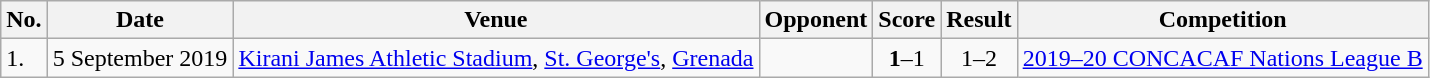<table class="wikitable" style="font-size:100%;">
<tr>
<th>No.</th>
<th>Date</th>
<th>Venue</th>
<th>Opponent</th>
<th>Score</th>
<th>Result</th>
<th>Competition</th>
</tr>
<tr>
<td>1.</td>
<td>5 September 2019</td>
<td><a href='#'>Kirani James Athletic Stadium</a>, <a href='#'>St. George's</a>, <a href='#'>Grenada</a></td>
<td></td>
<td align=center><strong>1</strong>–1</td>
<td align=center>1–2</td>
<td><a href='#'>2019–20 CONCACAF Nations League B</a></td>
</tr>
</table>
